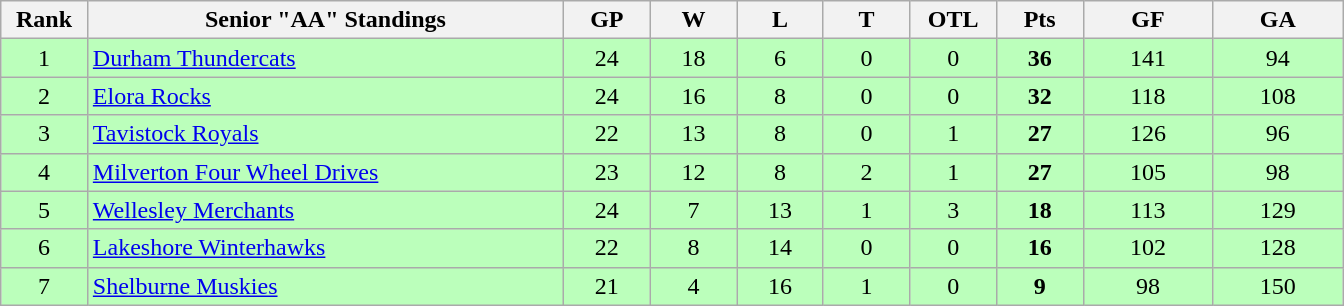<table class="wikitable" style="text-align:center" width:50em">
<tr>
<th bgcolor="#DDDDFF" width="5%">Rank</th>
<th bgcolor="#DDDDFF" width="27.5%">Senior "AA" Standings</th>
<th bgcolor="#DDDDFF" width="5%">GP</th>
<th bgcolor="#DDDDFF" width="5%">W</th>
<th bgcolor="#DDDDFF" width="5%">L</th>
<th bgcolor="#DDDDFF" width="5%">T</th>
<th bgcolor="#DDDDFF" width="5%">OTL</th>
<th bgcolor="#DDDDFF" width="5%">Pts</th>
<th bgcolor="#DDDDFF" width="7.5%">GF</th>
<th bgcolor="#DDDDFF" width="7.5%">GA</th>
</tr>
<tr bgcolor="#bbffbb">
<td>1</td>
<td align=left><a href='#'>Durham Thundercats</a></td>
<td>24</td>
<td>18</td>
<td>6</td>
<td>0</td>
<td>0</td>
<td><strong>36</strong></td>
<td>141</td>
<td>94</td>
</tr>
<tr bgcolor="#bbffbb">
<td>2</td>
<td align=left><a href='#'>Elora Rocks</a></td>
<td>24</td>
<td>16</td>
<td>8</td>
<td>0</td>
<td>0</td>
<td><strong>32</strong></td>
<td>118</td>
<td>108</td>
</tr>
<tr bgcolor="#bbffbb">
<td>3</td>
<td align=left><a href='#'>Tavistock Royals</a></td>
<td>22</td>
<td>13</td>
<td>8</td>
<td>0</td>
<td>1</td>
<td><strong>27</strong></td>
<td>126</td>
<td>96</td>
</tr>
<tr bgcolor="#bbffbb">
<td>4</td>
<td align=left><a href='#'>Milverton Four Wheel Drives</a></td>
<td>23</td>
<td>12</td>
<td>8</td>
<td>2</td>
<td>1</td>
<td><strong>27</strong></td>
<td>105</td>
<td>98</td>
</tr>
<tr bgcolor="#bbffbb">
<td>5</td>
<td align=left><a href='#'>Wellesley Merchants</a></td>
<td>24</td>
<td>7</td>
<td>13</td>
<td>1</td>
<td>3</td>
<td><strong>18</strong></td>
<td>113</td>
<td>129</td>
</tr>
<tr bgcolor="#bbffbb">
<td>6</td>
<td align=left><a href='#'>Lakeshore Winterhawks</a></td>
<td>22</td>
<td>8</td>
<td>14</td>
<td>0</td>
<td>0</td>
<td><strong>16</strong></td>
<td>102</td>
<td>128</td>
</tr>
<tr bgcolor="#bbffbb">
<td>7</td>
<td align=left><a href='#'>Shelburne Muskies</a></td>
<td>21</td>
<td>4</td>
<td>16</td>
<td>1</td>
<td>0</td>
<td><strong>9</strong></td>
<td>98</td>
<td>150</td>
</tr>
</table>
